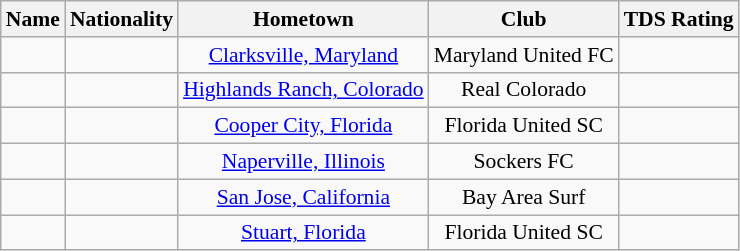<table class="wikitable" style="font-size:90%; text-align: center;" border="1">
<tr>
<th>Name</th>
<th>Nationality</th>
<th>Hometown</th>
<th>Club</th>
<th>TDS Rating</th>
</tr>
<tr>
<td></td>
<td></td>
<td><a href='#'>Clarksville, Maryland</a></td>
<td>Maryland United FC</td>
<td></td>
</tr>
<tr>
<td></td>
<td></td>
<td><a href='#'>Highlands Ranch, Colorado</a></td>
<td>Real Colorado</td>
<td></td>
</tr>
<tr>
<td></td>
<td></td>
<td><a href='#'>Cooper City, Florida</a></td>
<td>Florida United SC</td>
<td></td>
</tr>
<tr>
<td></td>
<td></td>
<td><a href='#'>Naperville, Illinois</a></td>
<td>Sockers FC</td>
<td></td>
</tr>
<tr>
<td></td>
<td></td>
<td><a href='#'>San Jose, California</a></td>
<td>Bay Area Surf</td>
<td></td>
</tr>
<tr>
<td></td>
<td></td>
<td><a href='#'>Stuart, Florida</a></td>
<td>Florida United SC</td>
<td></td>
</tr>
</table>
